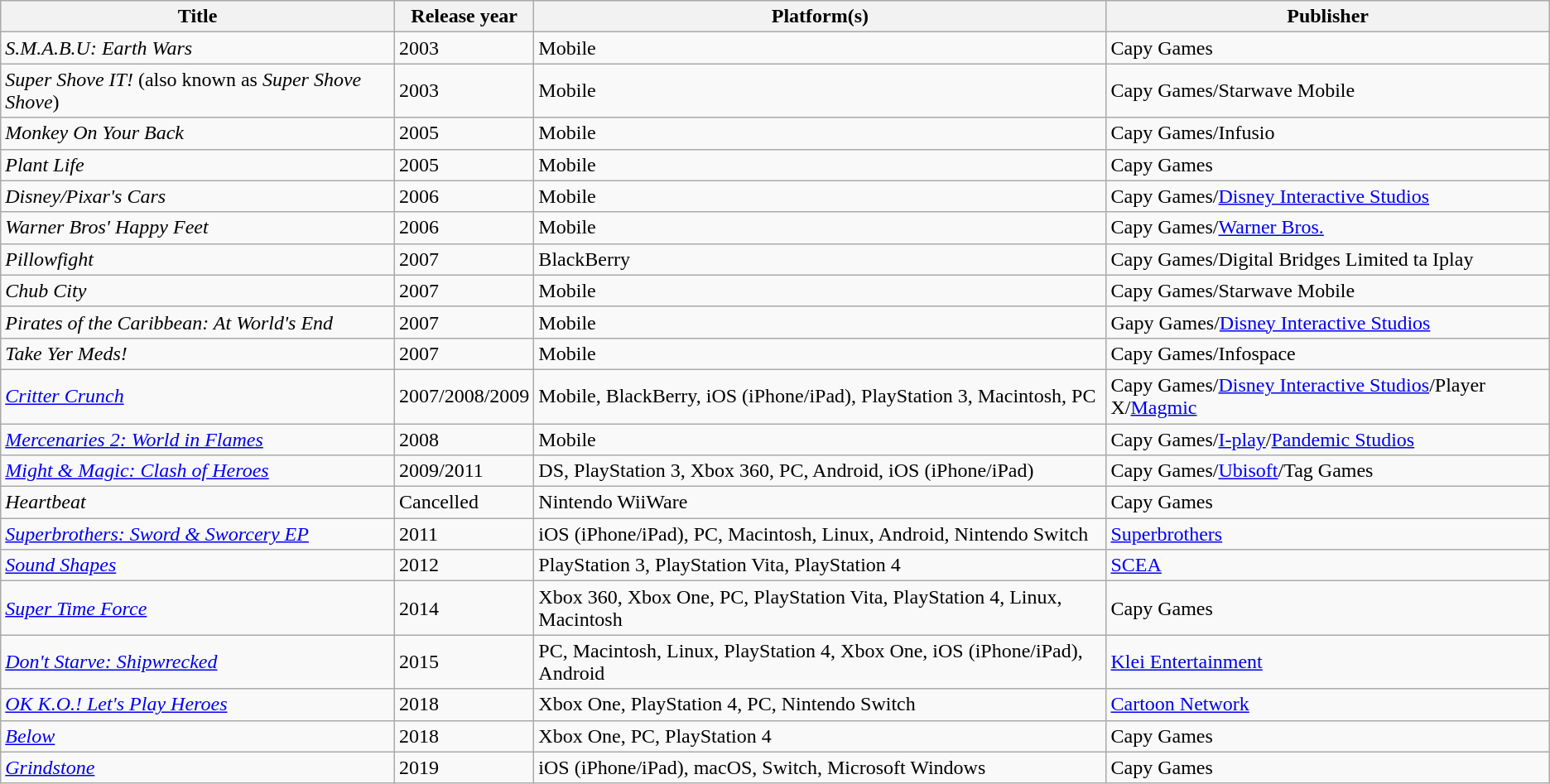<table class="wikitable sortable" border="1">
<tr>
<th>Title</th>
<th>Release year</th>
<th>Platform(s)</th>
<th>Publisher</th>
</tr>
<tr>
<td><em>S.M.A.B.U: Earth Wars</em></td>
<td>2003</td>
<td>Mobile</td>
<td>Capy Games</td>
</tr>
<tr>
<td><em>Super Shove IT!</em> (also known as <em>Super Shove Shove</em>)</td>
<td>2003</td>
<td>Mobile</td>
<td>Capy Games/Starwave Mobile</td>
</tr>
<tr>
<td><em>Monkey On Your Back</em></td>
<td>2005</td>
<td>Mobile</td>
<td>Capy Games/Infusio</td>
</tr>
<tr>
<td><em>Plant Life</em></td>
<td>2005</td>
<td>Mobile</td>
<td>Capy Games</td>
</tr>
<tr>
<td><em>Disney/Pixar's Cars</em></td>
<td>2006</td>
<td>Mobile</td>
<td>Capy Games/<a href='#'>Disney Interactive Studios</a></td>
</tr>
<tr>
<td><em>Warner Bros' Happy Feet</em></td>
<td>2006</td>
<td>Mobile</td>
<td>Capy Games/<a href='#'>Warner Bros.</a></td>
</tr>
<tr>
<td><em>Pillowfight</em></td>
<td>2007</td>
<td>BlackBerry</td>
<td>Capy Games/Digital Bridges Limited ta Iplay</td>
</tr>
<tr>
<td><em>Chub City</em></td>
<td>2007</td>
<td>Mobile</td>
<td>Capy Games/Starwave Mobile</td>
</tr>
<tr>
<td><em>Pirates of the Caribbean: At World's End</em></td>
<td>2007</td>
<td>Mobile</td>
<td>Gapy Games/<a href='#'>Disney Interactive Studios</a></td>
</tr>
<tr>
<td><em>Take Yer Meds!</em></td>
<td>2007</td>
<td>Mobile</td>
<td>Capy Games/Infospace</td>
</tr>
<tr>
<td><em><a href='#'>Critter Crunch</a></em></td>
<td>2007/2008/2009</td>
<td>Mobile, BlackBerry, iOS (iPhone/iPad), PlayStation 3, Macintosh, PC</td>
<td>Capy Games/<a href='#'>Disney Interactive Studios</a>/Player X/<a href='#'>Magmic</a></td>
</tr>
<tr>
<td><em><a href='#'>Mercenaries 2: World in Flames</a></em></td>
<td>2008</td>
<td>Mobile</td>
<td>Capy Games/<a href='#'>I-play</a>/<a href='#'>Pandemic Studios</a></td>
</tr>
<tr>
<td><em><a href='#'>Might & Magic: Clash of Heroes</a></em></td>
<td>2009/2011</td>
<td>DS, PlayStation 3, Xbox 360, PC, Android, iOS (iPhone/iPad)</td>
<td>Capy Games/<a href='#'>Ubisoft</a>/Tag Games</td>
</tr>
<tr>
<td><em>Heartbeat</em></td>
<td>Cancelled</td>
<td>Nintendo WiiWare</td>
<td>Capy Games</td>
</tr>
<tr>
<td><em><a href='#'>Superbrothers: Sword & Sworcery EP</a></em></td>
<td>2011</td>
<td>iOS (iPhone/iPad), PC, Macintosh, Linux, Android, Nintendo Switch</td>
<td><a href='#'>Superbrothers</a></td>
</tr>
<tr>
<td><em><a href='#'>Sound Shapes</a></em></td>
<td>2012</td>
<td>PlayStation 3, PlayStation Vita, PlayStation 4</td>
<td><a href='#'>SCEA</a></td>
</tr>
<tr>
<td><em><a href='#'>Super Time Force</a></em></td>
<td>2014</td>
<td>Xbox 360, Xbox One, PC, PlayStation Vita, PlayStation 4, Linux, Macintosh</td>
<td>Capy Games</td>
</tr>
<tr>
<td><em><a href='#'>Don't Starve: Shipwrecked</a></em></td>
<td>2015</td>
<td>PC, Macintosh, Linux, PlayStation 4, Xbox One, iOS (iPhone/iPad), Android</td>
<td><a href='#'>Klei Entertainment</a></td>
</tr>
<tr>
<td><em><a href='#'>OK K.O.! Let's Play Heroes</a></em></td>
<td>2018</td>
<td>Xbox One, PlayStation 4, PC, Nintendo Switch</td>
<td><a href='#'>Cartoon Network</a></td>
</tr>
<tr>
<td><em><a href='#'>Below</a></em></td>
<td>2018</td>
<td>Xbox One, PC, PlayStation 4</td>
<td>Capy Games</td>
</tr>
<tr>
<td><em><a href='#'>Grindstone</a></em></td>
<td>2019</td>
<td>iOS (iPhone/iPad), macOS, Switch, Microsoft Windows</td>
<td>Capy Games</td>
</tr>
</table>
